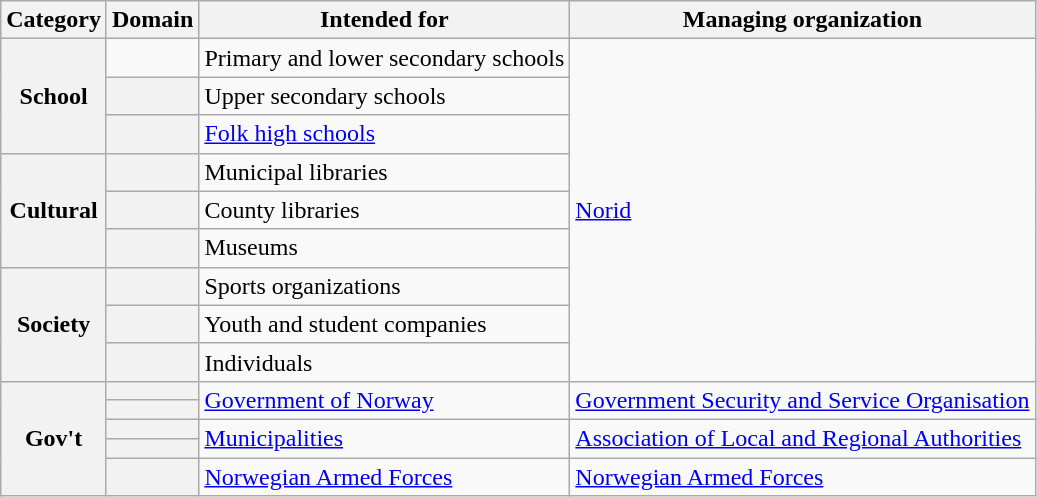<table class="wikitable plainrowheaders">
<tr>
<th>Category</th>
<th scope="col">Domain</th>
<th scope=col>Intended for</th>
<th scope=col>Managing organization</th>
</tr>
<tr>
<th rowspan="3">School</th>
<td></td>
<td>Primary and lower secondary schools</td>
<td rowspan="9"><a href='#'>Norid</a></td>
</tr>
<tr>
<th scope="row"></th>
<td>Upper secondary schools</td>
</tr>
<tr>
<th scope="row"></th>
<td><a href='#'>Folk high schools</a></td>
</tr>
<tr>
<th rowspan="3">Cultural</th>
<th scope="row"></th>
<td>Municipal libraries</td>
</tr>
<tr>
<th scope="row"></th>
<td>County libraries</td>
</tr>
<tr>
<th scope="row"></th>
<td>Museums</td>
</tr>
<tr>
<th rowspan="3">Society</th>
<th scope="row"></th>
<td>Sports organizations</td>
</tr>
<tr>
<th scope="row"></th>
<td>Youth and student companies</td>
</tr>
<tr>
<th scope="row"></th>
<td>Individuals</td>
</tr>
<tr>
<th rowspan="5">Gov't</th>
<th scope="row"></th>
<td rowspan="2"><a href='#'>Government of Norway</a></td>
<td rowspan="2"><a href='#'>Government Security and Service Organisation</a></td>
</tr>
<tr>
<th scope="row"></th>
</tr>
<tr>
<th scope="row"></th>
<td rowspan="2"><a href='#'>Municipalities</a></td>
<td rowspan="2"><a href='#'>Association of Local and Regional Authorities</a></td>
</tr>
<tr>
<th scope="row"></th>
</tr>
<tr>
<th scope=row></th>
<td><a href='#'>Norwegian Armed Forces</a></td>
<td><a href='#'>Norwegian Armed Forces</a></td>
</tr>
</table>
